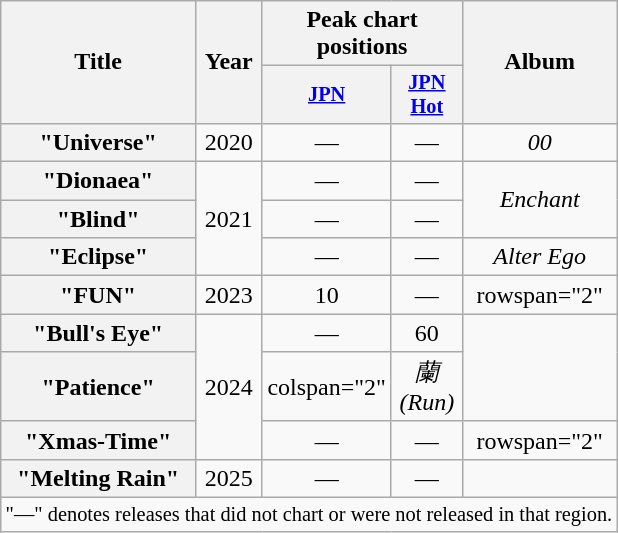<table class="wikitable plainrowheaders" style="text-align:center;">
<tr>
<th scope="col" rowspan="2">Title</th>
<th scope="col" rowspan="2">Year</th>
<th scope="col" colspan="2">Peak chart positions</th>
<th scope="col" rowspan="2">Album</th>
</tr>
<tr>
<th scope="col" style="width:3em;font-size:85%;"><a href='#'>JPN</a><br></th>
<th scope="col" style="width:3em;font-size:85%;"><a href='#'>JPN<br>Hot</a><br></th>
</tr>
<tr>
<th scope="row">"Universe"</th>
<td>2020</td>
<td>—</td>
<td>—</td>
<td><em>00</em></td>
</tr>
<tr>
<th scope="row">"Dionaea"</th>
<td rowspan="3">2021</td>
<td>—</td>
<td>—</td>
<td rowspan="2"><em>Enchant</em></td>
</tr>
<tr>
<th scope="row">"Blind"</th>
<td>—</td>
<td>—</td>
</tr>
<tr>
<th scope="row">"Eclipse"</th>
<td>—</td>
<td>—</td>
<td><em>Alter Ego</em></td>
</tr>
<tr>
<th scope="row">"FUN"</th>
<td>2023</td>
<td>10</td>
<td>—</td>
<td>rowspan="2" </td>
</tr>
<tr>
<th scope="row">"Bull's Eye"</th>
<td rowspan="3">2024</td>
<td>—</td>
<td>60</td>
</tr>
<tr>
<th scope="row">"Patience"</th>
<td>colspan="2" </td>
<td><em>蘭 (Run)</em></td>
</tr>
<tr>
<th scope="row">"Xmas-Time"</th>
<td>—</td>
<td>—</td>
<td>rowspan="2" </td>
</tr>
<tr>
<th scope="row">"Melting Rain"</th>
<td>2025</td>
<td>—</td>
<td>—</td>
</tr>
<tr>
<td colspan="7" style="font-size:85%;">"—" denotes releases that did not chart or were not released in that region.</td>
</tr>
</table>
